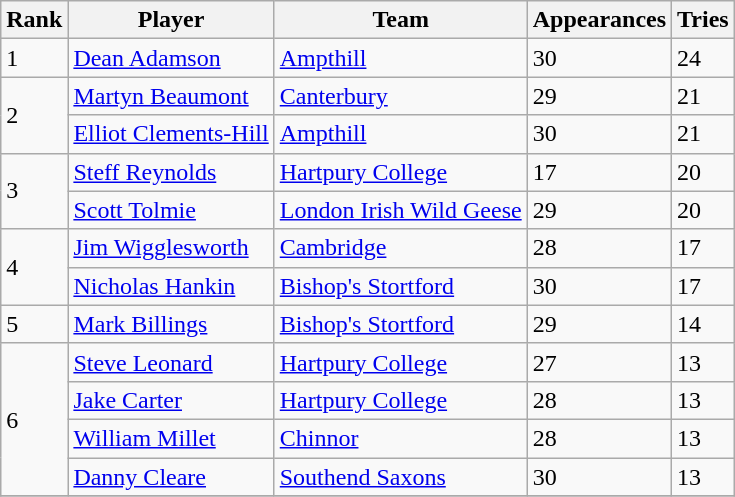<table class="wikitable">
<tr>
<th>Rank</th>
<th>Player</th>
<th>Team</th>
<th>Appearances</th>
<th>Tries</th>
</tr>
<tr>
<td>1</td>
<td> <a href='#'>Dean Adamson</a></td>
<td><a href='#'>Ampthill</a></td>
<td>30</td>
<td>24</td>
</tr>
<tr>
<td rowspan=2>2</td>
<td> <a href='#'>Martyn Beaumont</a></td>
<td><a href='#'>Canterbury</a></td>
<td>29</td>
<td>21</td>
</tr>
<tr>
<td> <a href='#'>Elliot Clements-Hill</a></td>
<td><a href='#'>Ampthill</a></td>
<td>30</td>
<td>21</td>
</tr>
<tr>
<td rowspan=2>3</td>
<td> <a href='#'>Steff Reynolds</a></td>
<td><a href='#'>Hartpury College</a></td>
<td>17</td>
<td>20</td>
</tr>
<tr>
<td> <a href='#'>Scott Tolmie</a></td>
<td><a href='#'>London Irish Wild Geese</a></td>
<td>29</td>
<td>20</td>
</tr>
<tr>
<td rowspan=2>4</td>
<td> <a href='#'>Jim Wigglesworth</a></td>
<td><a href='#'>Cambridge</a></td>
<td>28</td>
<td>17</td>
</tr>
<tr>
<td> <a href='#'>Nicholas Hankin</a></td>
<td><a href='#'>Bishop's Stortford</a></td>
<td>30</td>
<td>17</td>
</tr>
<tr>
<td>5</td>
<td> <a href='#'>Mark Billings</a></td>
<td><a href='#'>Bishop's Stortford</a></td>
<td>29</td>
<td>14</td>
</tr>
<tr>
<td rowspan=4>6</td>
<td> <a href='#'>Steve Leonard</a></td>
<td><a href='#'>Hartpury College</a></td>
<td>27</td>
<td>13</td>
</tr>
<tr>
<td> <a href='#'>Jake Carter</a></td>
<td><a href='#'>Hartpury College</a></td>
<td>28</td>
<td>13</td>
</tr>
<tr>
<td> <a href='#'>William Millet</a></td>
<td><a href='#'>Chinnor</a></td>
<td>28</td>
<td>13</td>
</tr>
<tr>
<td> <a href='#'>Danny Cleare</a></td>
<td><a href='#'>Southend Saxons</a></td>
<td>30</td>
<td>13</td>
</tr>
<tr>
</tr>
</table>
